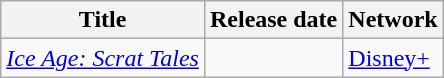<table class="wikitable">
<tr>
<th>Title</th>
<th>Release date</th>
<th>Network</th>
</tr>
<tr>
<td><em><a href='#'>Ice Age: Scrat Tales</a></em></td>
<td></td>
<td><a href='#'>Disney+</a></td>
</tr>
</table>
